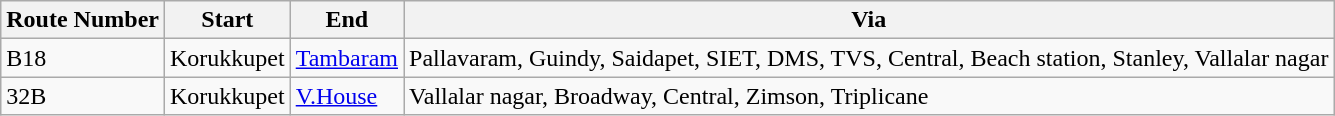<table class="sortable wikitable">
<tr>
<th>Route Number</th>
<th>Start</th>
<th>End</th>
<th>Via</th>
</tr>
<tr>
<td>B18</td>
<td>Korukkupet</td>
<td><a href='#'>Tambaram</a></td>
<td>Pallavaram, Guindy, Saidapet, SIET, DMS, TVS, Central, Beach station, Stanley, Vallalar nagar</td>
</tr>
<tr>
<td>32B</td>
<td>Korukkupet</td>
<td><a href='#'>V.House</a></td>
<td>Vallalar nagar, Broadway, Central, Zimson, Triplicane</td>
</tr>
</table>
